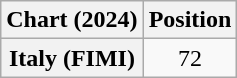<table class="wikitable sortable plainrowheaders" style="text-align:center">
<tr>
<th scope="col">Chart (2024)</th>
<th scope="col">Position</th>
</tr>
<tr>
<th scope="row">Italy (FIMI)</th>
<td>72</td>
</tr>
</table>
